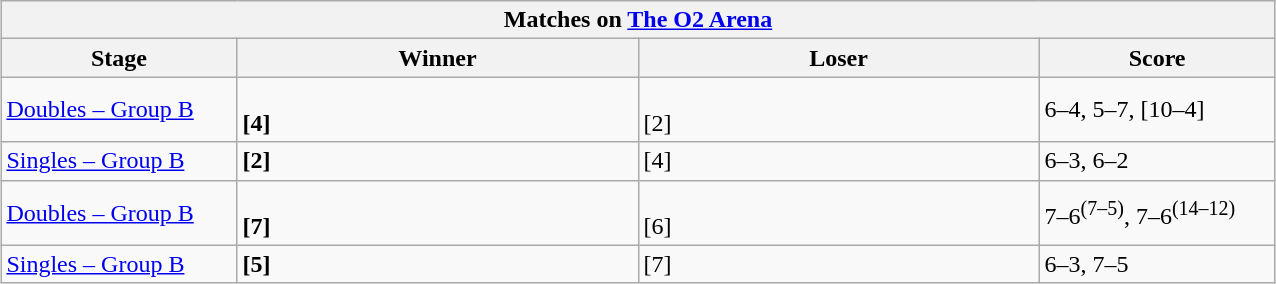<table class="wikitable collapsible uncollapsed" style="margin:1em auto;">
<tr>
<th colspan=4><strong>Matches on <a href='#'>The O2 Arena</a></strong></th>
</tr>
<tr>
<th width=150>Stage</th>
<th width=260>Winner</th>
<th width=260>Loser</th>
<th width=150>Score</th>
</tr>
<tr>
<td><a href='#'>Doubles – Group B</a></td>
<td><strong><br> [4]</strong></td>
<td><br> [2]</td>
<td>6–4, 5–7, [10–4]</td>
</tr>
<tr>
<td><a href='#'>Singles – Group B</a></td>
<td><strong> [2]</strong></td>
<td> [4]</td>
<td>6–3, 6–2 </td>
</tr>
<tr>
<td><a href='#'>Doubles – Group B</a></td>
<td><strong><br> [7]</strong></td>
<td><br> [6]</td>
<td>7–6<sup>(7–5)</sup>, 7–6<sup>(14–12)</sup></td>
</tr>
<tr>
<td><a href='#'>Singles – Group B</a></td>
<td><strong> [5]</strong></td>
<td> [7]</td>
<td>6–3, 7–5 </td>
</tr>
</table>
